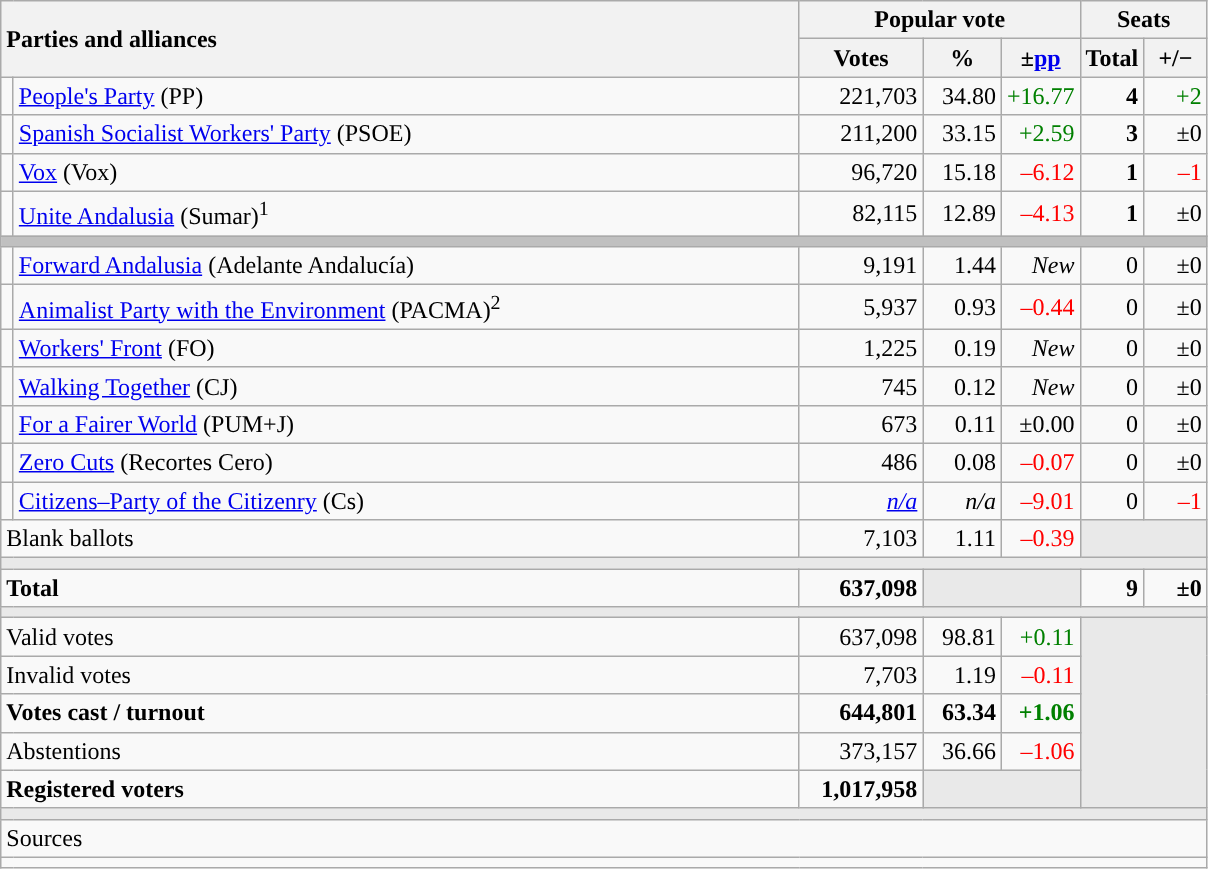<table class="wikitable" style="text-align:right;">
<tr>
<th style="text-align:left;" rowspan="2" colspan="2" width="525">Parties and alliances</th>
<th colspan="3">Popular vote</th>
<th colspan="2">Seats</th>
</tr>
<tr>
<th width="75">Votes</th>
<th width="45">%</th>
<th width="45">±<a href='#'>pp</a></th>
<th width="35">Total</th>
<th width="35">+/−</th>
</tr>
<tr>
<td width="1" style="color:inherit;background:"></td>
<td align="left"><a href='#'>People's Party</a> (PP)</td>
<td>221,703</td>
<td>34.80</td>
<td style="color:green;">+16.77</td>
<td><strong>4</strong></td>
<td style="color:green;">+2</td>
</tr>
<tr>
<td style="color:inherit;background:"></td>
<td align="left"><a href='#'>Spanish Socialist Workers' Party</a> (PSOE)</td>
<td>211,200</td>
<td>33.15</td>
<td style="color:green;">+2.59</td>
<td><strong>3</strong></td>
<td>±0</td>
</tr>
<tr>
<td style="color:inherit;background:"></td>
<td align="left"><a href='#'>Vox</a> (Vox)</td>
<td>96,720</td>
<td>15.18</td>
<td style="color:red;">–6.12</td>
<td><strong>1</strong></td>
<td style="color:red;">–1</td>
</tr>
<tr>
<td style="color:inherit;background:"></td>
<td align="left"><a href='#'>Unite Andalusia</a> (Sumar)<sup>1</sup></td>
<td>82,115</td>
<td>12.89</td>
<td style="color:red;">–4.13</td>
<td><strong>1</strong></td>
<td>±0</td>
</tr>
<tr>
<td colspan="7" bgcolor="#C0C0C0"></td>
</tr>
<tr>
<td style="color:inherit;background:"></td>
<td align="left"><a href='#'>Forward Andalusia</a> (Adelante Andalucía)</td>
<td>9,191</td>
<td>1.44</td>
<td><em>New</em></td>
<td>0</td>
<td>±0</td>
</tr>
<tr>
<td style="color:inherit;background:"></td>
<td align="left"><a href='#'>Animalist Party with the Environment</a> (PACMA)<sup>2</sup></td>
<td>5,937</td>
<td>0.93</td>
<td style="color:red;">–0.44</td>
<td>0</td>
<td>±0</td>
</tr>
<tr>
<td style="color:inherit;background:"></td>
<td align="left"><a href='#'>Workers' Front</a> (FO)</td>
<td>1,225</td>
<td>0.19</td>
<td><em>New</em></td>
<td>0</td>
<td>±0</td>
</tr>
<tr>
<td style="color:inherit;background:"></td>
<td align="left"><a href='#'>Walking Together</a> (CJ)</td>
<td>745</td>
<td>0.12</td>
<td><em>New</em></td>
<td>0</td>
<td>±0</td>
</tr>
<tr>
<td style="color:inherit;background:"></td>
<td align="left"><a href='#'>For a Fairer World</a> (PUM+J)</td>
<td>673</td>
<td>0.11</td>
<td>±0.00</td>
<td>0</td>
<td>±0</td>
</tr>
<tr>
<td style="color:inherit;background:"></td>
<td align="left"><a href='#'>Zero Cuts</a> (Recortes Cero)</td>
<td>486</td>
<td>0.08</td>
<td style="color:red;">–0.07</td>
<td>0</td>
<td>±0</td>
</tr>
<tr>
<td style="color:inherit;background:"></td>
<td align="left"><a href='#'>Citizens–Party of the Citizenry</a> (Cs)</td>
<td><em><a href='#'>n/a</a></em></td>
<td><em>n/a</em></td>
<td style="color:red;">–9.01</td>
<td>0</td>
<td style="color:red;">–1</td>
</tr>
<tr>
<td align="left" colspan="2">Blank ballots</td>
<td>7,103</td>
<td>1.11</td>
<td style="color:red;">–0.39</td>
<td bgcolor="#E9E9E9" colspan="2"></td>
</tr>
<tr>
<td colspan="7" bgcolor="#E9E9E9"></td>
</tr>
<tr style="font-weight:bold;">
<td align="left" colspan="2">Total</td>
<td>637,098</td>
<td bgcolor="#E9E9E9" colspan="2"></td>
<td>9</td>
<td>±0</td>
</tr>
<tr>
<td colspan="7" bgcolor="#E9E9E9"></td>
</tr>
<tr>
<td align="left" colspan="2">Valid votes</td>
<td>637,098</td>
<td>98.81</td>
<td style="color:green;">+0.11</td>
<td bgcolor="#E9E9E9" colspan="2" rowspan="5"></td>
</tr>
<tr>
<td align="left" colspan="2">Invalid votes</td>
<td>7,703</td>
<td>1.19</td>
<td style="color:red;">–0.11</td>
</tr>
<tr style="font-weight:bold;">
<td align="left" colspan="2">Votes cast / turnout</td>
<td>644,801</td>
<td>63.34</td>
<td style="color:green;">+1.06</td>
</tr>
<tr>
<td align="left" colspan="2">Abstentions</td>
<td>373,157</td>
<td>36.66</td>
<td style="color:red;">–1.06</td>
</tr>
<tr style="font-weight:bold;">
<td align="left" colspan="2">Registered voters</td>
<td>1,017,958</td>
<td bgcolor="#E9E9E9" colspan="2"></td>
</tr>
<tr>
<td colspan="7" bgcolor="#E9E9E9"></td>
</tr>
<tr>
<td align="left" colspan="7">Sources</td>
</tr>
<tr>
<td colspan="7" style="text-align:left; max-width:790px;"></td>
</tr>
</table>
